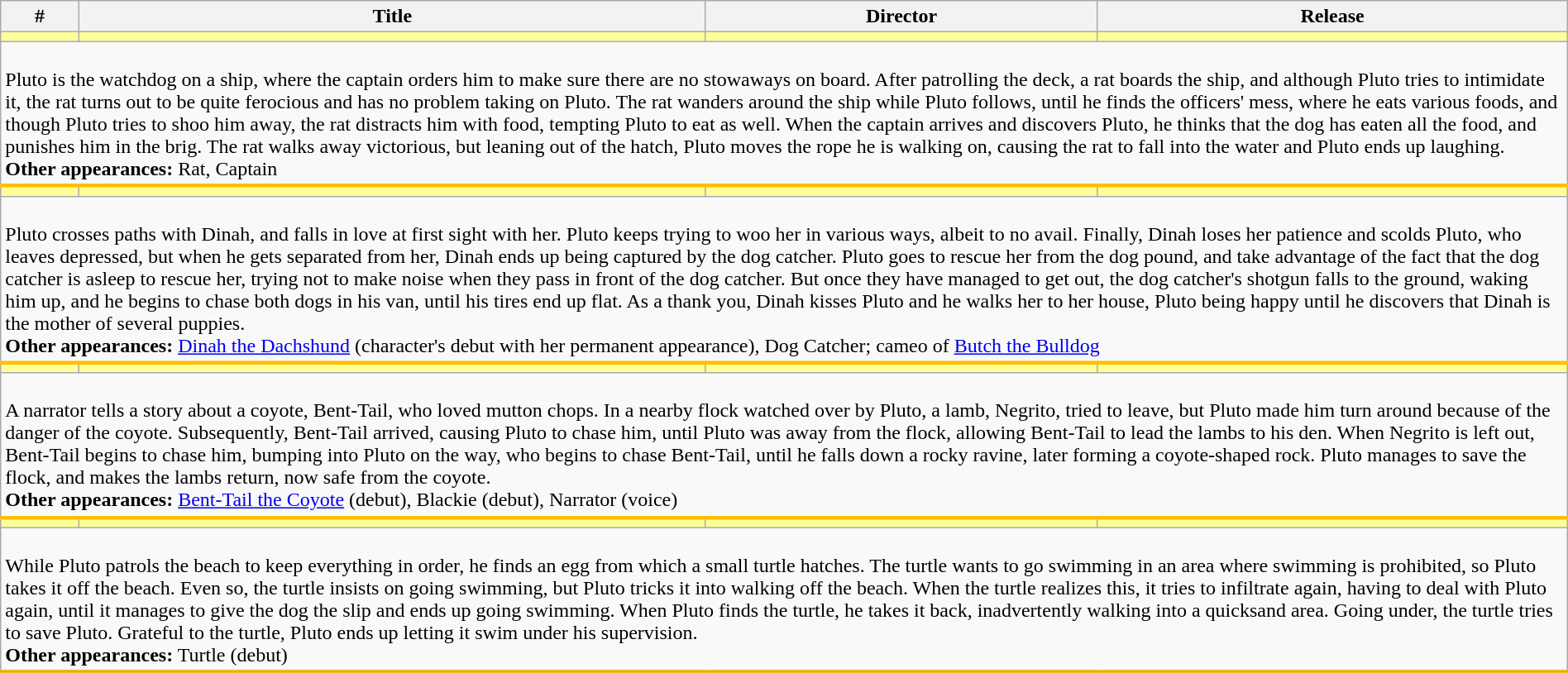<table class="wikitable sortable" width="100%">
<tr>
<th width="5%">#</th>
<th width="40%">Title</th>
<th width="25%" class="unsortable">Director</th>
<th width="30%">Release</th>
</tr>
<tr>
<td style="background-color: #FFFF99"></td>
<td style="background-color: #FFFF99"></td>
<td style="background-color: #FFFF99"></td>
<td style="background-color: #FFFF99"></td>
</tr>
<tr class="expand-child" style="border-bottom: 3px solid #FFBF00;">
<td colspan="4"><br>Pluto is the watchdog on a ship, where the captain orders him to make sure there are no stowaways on board. After patrolling the deck, a rat boards the ship, and although Pluto tries to intimidate it, the rat turns out to be quite ferocious and has no problem taking on Pluto. The rat wanders around the ship while Pluto follows, until he finds the officers' mess, where he eats various foods, and though Pluto tries to shoo him away, the rat distracts him with food, tempting Pluto to eat as well. When the captain arrives and discovers Pluto, he thinks that the dog has eaten all the food, and punishes him in the brig. The rat walks away victorious, but leaning out of the hatch, Pluto moves the rope he is walking on, causing the rat to fall into the water and Pluto ends up laughing.<br><strong>Other appearances:</strong> Rat, Captain</td>
</tr>
<tr>
<td style="background-color: #FFFF99"></td>
<td style="background-color: #FFFF99"></td>
<td style="background-color: #FFFF99"></td>
<td style="background-color: #FFFF99"></td>
</tr>
<tr class="expand-child" style="border-bottom: 3px solid #FFBF00;">
<td colspan="4"><br>Pluto crosses paths with Dinah, and falls in love at first sight with her. Pluto keeps trying to woo her in various ways, albeit to no avail. Finally, Dinah loses her patience and scolds Pluto, who leaves depressed, but when he gets separated from her, Dinah ends up being captured by the dog catcher. Pluto goes to rescue her from the dog pound, and take advantage of the fact that the dog catcher is asleep to rescue her, trying not to make noise when they pass in front of the dog catcher. But once they have managed to get out, the dog catcher's shotgun falls to the ground, waking him up, and he begins to chase both dogs in his van, until his tires end up flat. As a thank you, Dinah kisses Pluto and he walks her to her house, Pluto being happy until he discovers that Dinah is the mother of several puppies.<br><strong>Other appearances:</strong> <a href='#'>Dinah the Dachshund</a> (character's debut with her permanent appearance), Dog Catcher; cameo of <a href='#'>Butch the Bulldog</a></td>
</tr>
<tr>
<td style="background-color: #FFFF99"></td>
<td style="background-color: #FFFF99"></td>
<td style="background-color: #FFFF99"></td>
<td style="background-color: #FFFF99"></td>
</tr>
<tr class="expand-child" style="border-bottom: 3px solid #FFBF00;">
<td colspan="4"><br>A narrator tells a story about a coyote, Bent-Tail, who loved mutton chops. In a nearby flock watched over by Pluto, a lamb, Negrito, tried to leave, but Pluto made him turn around because of the danger of the coyote. Subsequently, Bent-Tail arrived, causing Pluto to chase him, until Pluto was away from the flock, allowing Bent-Tail to lead the lambs to his den. When Negrito is left out, Bent-Tail begins to chase him, bumping into Pluto on the way, who begins to chase Bent-Tail, until he falls down a rocky ravine, later forming a coyote-shaped rock. Pluto manages to save the flock, and makes the lambs return, now safe from the coyote.<br><strong>Other appearances:</strong> <a href='#'>Bent-Tail the Coyote</a> (debut), Blackie (debut), Narrator (voice)</td>
</tr>
<tr>
<td style="background-color: #FFFF99"></td>
<td style="background-color: #FFFF99"></td>
<td style="background-color: #FFFF99"></td>
<td style="background-color: #FFFF99"></td>
</tr>
<tr class="expand-child" style="border-bottom: 3px solid #FFBF00;">
<td colspan="4"><br>While Pluto patrols the beach to keep everything in order, he finds an egg from which a small turtle hatches. The turtle wants to go swimming in an area where swimming is prohibited, so Pluto takes it off the beach. Even so, the turtle insists on going swimming, but Pluto tricks it into walking off the beach. When the turtle realizes this, it tries to infiltrate again, having to deal with Pluto again, until it manages to give the dog the slip and ends up going swimming. When Pluto finds the turtle, he takes it back, inadvertently walking into a quicksand area. Going under, the turtle tries to save Pluto. Grateful to the turtle, Pluto ends up letting it swim under his supervision.<br><strong>Other appearances:</strong> Turtle (debut)</td>
</tr>
<tr>
</tr>
</table>
